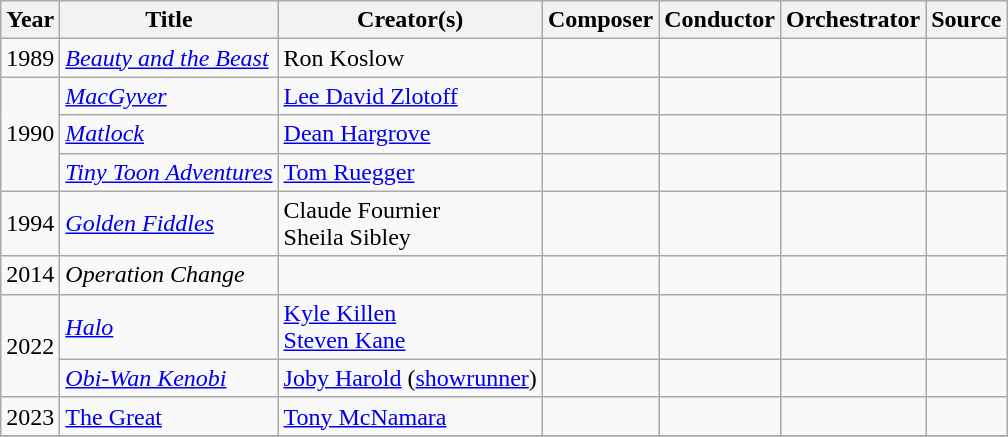<table class="wikitable plainrowheaders">
<tr>
<th scope="col">Year</th>
<th scope="col">Title</th>
<th scope="col">Creator(s)</th>
<th scope="col">Composer</th>
<th scope="col">Conductor</th>
<th scope="col">Orchestrator</th>
<th scope="col" class=unsortable>Source</th>
</tr>
<tr>
<td>1989</td>
<td><em><a href='#'>Beauty and the Beast</a></em></td>
<td>Ron Koslow</td>
<td></td>
<td></td>
<td></td>
<td></td>
</tr>
<tr>
<td rowspan="3">1990</td>
<td><em><a href='#'>MacGyver</a></em></td>
<td><a href='#'>Lee David Zlotoff</a></td>
<td></td>
<td></td>
<td></td>
<td></td>
</tr>
<tr>
<td><em><a href='#'>Matlock</a></em></td>
<td><a href='#'>Dean Hargrove</a></td>
<td></td>
<td></td>
<td></td>
<td></td>
</tr>
<tr>
<td><em><a href='#'>Tiny Toon Adventures</a></em></td>
<td><a href='#'>Tom Ruegger</a></td>
<td></td>
<td></td>
<td></td>
<td></td>
</tr>
<tr>
<td>1994</td>
<td><em><a href='#'>Golden Fiddles</a></em></td>
<td>Claude Fournier<br> Sheila Sibley</td>
<td></td>
<td></td>
<td></td>
<td></td>
</tr>
<tr>
<td>2014</td>
<td><em>Operation Change</em></td>
<td></td>
<td></td>
<td></td>
<td></td>
<td></td>
</tr>
<tr>
<td rowspan="2">2022</td>
<td><em><a href='#'>Halo</a></em></td>
<td><a href='#'>Kyle Killen</a><br> <a href='#'>Steven Kane</a></td>
<td></td>
<td></td>
<td></td>
<td></td>
</tr>
<tr>
<td><em><a href='#'>Obi-Wan Kenobi</a></td>
<td><a href='#'>Joby Harold</a> (<a href='#'>showrunner</a>)</td>
<td></td>
<td></td>
<td></td>
<td></td>
</tr>
<tr>
<td>2023</td>
<td></em><a href='#'>The Great</a><em></td>
<td><a href='#'>Tony McNamara</a></td>
<td></td>
<td></td>
<td></td>
<td></td>
</tr>
<tr>
</tr>
</table>
